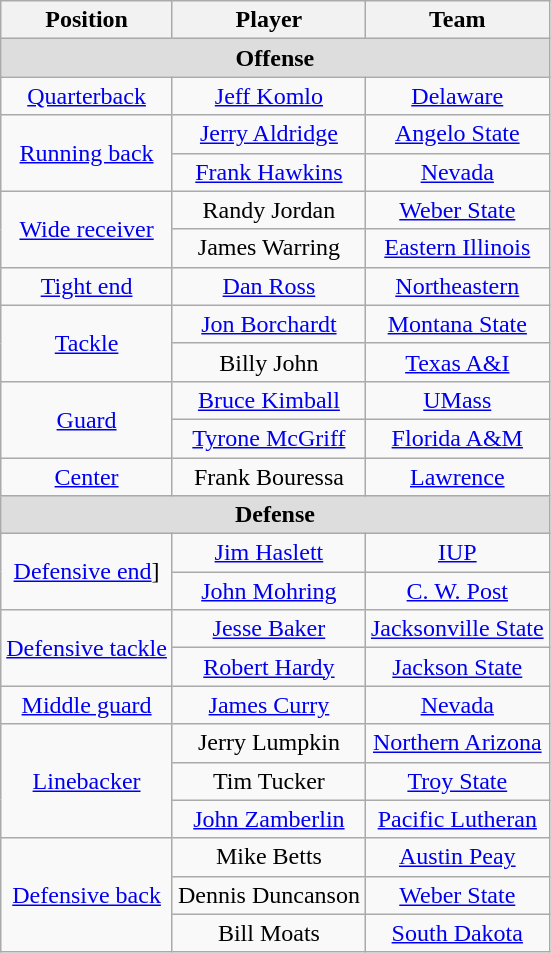<table class="wikitable">
<tr>
<th>Position</th>
<th>Player</th>
<th>Team</th>
</tr>
<tr>
<td colspan="3" style="text-align:center; background:#ddd;"><strong>Offense </strong></td>
</tr>
<tr style="text-align:center;">
<td><a href='#'>Quarterback</a></td>
<td><a href='#'>Jeff Komlo</a></td>
<td><a href='#'>Delaware</a></td>
</tr>
<tr style="text-align:center;">
<td rowspan="2"><a href='#'>Running back</a></td>
<td><a href='#'>Jerry Aldridge</a></td>
<td><a href='#'>Angelo State</a></td>
</tr>
<tr style="text-align:center;">
<td><a href='#'>Frank Hawkins</a></td>
<td><a href='#'>Nevada</a></td>
</tr>
<tr style="text-align:center;">
<td rowspan="2"><a href='#'>Wide receiver</a></td>
<td>Randy Jordan</td>
<td><a href='#'>Weber State</a></td>
</tr>
<tr style="text-align:center;">
<td>James Warring</td>
<td><a href='#'>Eastern Illinois</a></td>
</tr>
<tr style="text-align:center;">
<td><a href='#'>Tight end</a></td>
<td><a href='#'>Dan Ross</a></td>
<td><a href='#'>Northeastern</a></td>
</tr>
<tr style="text-align:center;">
<td rowspan="2"><a href='#'>Tackle</a></td>
<td><a href='#'>Jon Borchardt</a></td>
<td><a href='#'>Montana State</a></td>
</tr>
<tr style="text-align:center;">
<td>Billy John</td>
<td><a href='#'>Texas A&I</a></td>
</tr>
<tr style="text-align:center;">
<td rowspan="2"><a href='#'>Guard</a></td>
<td><a href='#'>Bruce Kimball</a></td>
<td><a href='#'>UMass</a></td>
</tr>
<tr style="text-align:center;">
<td><a href='#'>Tyrone McGriff</a></td>
<td><a href='#'>Florida A&M</a></td>
</tr>
<tr style="text-align:center;">
<td><a href='#'>Center</a></td>
<td>Frank Bouressa</td>
<td><a href='#'>Lawrence</a></td>
</tr>
<tr>
<td colspan="3" style="text-align:center; background:#ddd;"><strong>Defense</strong></td>
</tr>
<tr style="text-align:center;">
<td rowspan="2"><a href='#'>Defensive end</a>]</td>
<td><a href='#'>Jim Haslett</a></td>
<td><a href='#'>IUP</a></td>
</tr>
<tr style="text-align:center;">
<td><a href='#'>John Mohring</a></td>
<td><a href='#'>C. W. Post</a></td>
</tr>
<tr style="text-align:center;">
<td rowspan="2"><a href='#'>Defensive tackle</a></td>
<td><a href='#'>Jesse Baker</a></td>
<td><a href='#'>Jacksonville State</a></td>
</tr>
<tr style="text-align:center;">
<td><a href='#'>Robert Hardy</a></td>
<td><a href='#'>Jackson State</a></td>
</tr>
<tr style="text-align:center;">
<td><a href='#'>Middle guard</a></td>
<td><a href='#'>James Curry</a></td>
<td><a href='#'>Nevada</a></td>
</tr>
<tr style="text-align:center;">
<td rowspan="3"><a href='#'>Linebacker</a></td>
<td>Jerry Lumpkin</td>
<td><a href='#'>Northern Arizona</a></td>
</tr>
<tr style="text-align:center;">
<td>Tim Tucker</td>
<td><a href='#'>Troy State</a></td>
</tr>
<tr style="text-align:center;">
<td><a href='#'>John Zamberlin</a></td>
<td><a href='#'>Pacific Lutheran</a></td>
</tr>
<tr style="text-align:center;">
<td rowspan="3"><a href='#'>Defensive back</a></td>
<td>Mike Betts</td>
<td><a href='#'>Austin Peay</a></td>
</tr>
<tr style="text-align:center;">
<td>Dennis Duncanson</td>
<td><a href='#'>Weber State</a></td>
</tr>
<tr style="text-align:center;">
<td>Bill Moats</td>
<td><a href='#'>South Dakota</a></td>
</tr>
</table>
